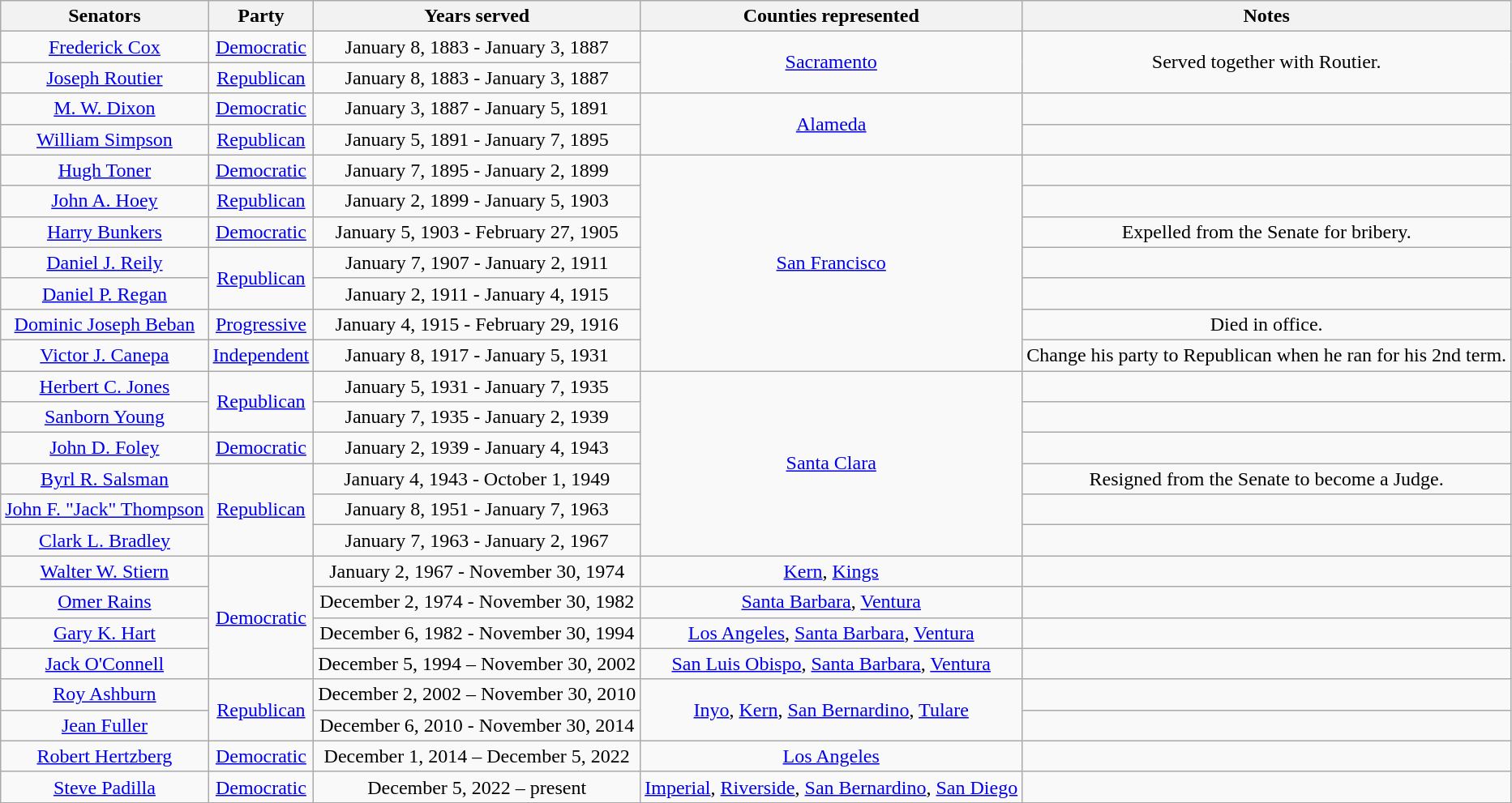<table class=wikitable style="text-align:center">
<tr>
<th>Senators</th>
<th>Party</th>
<th>Years served</th>
<th>Counties represented</th>
<th>Notes</th>
</tr>
<tr>
<td><a href='#'>Frederick Cox</a></td>
<td><a href='#'>Democratic</a></td>
<td>January 8, 1883 - January 3, 1887</td>
<td rowspan=2><a href='#'>Sacramento</a></td>
<td rowspan=2>Served together with Routier.</td>
</tr>
<tr>
<td><a href='#'>Joseph Routier</a></td>
<td><a href='#'>Republican</a></td>
<td>January 8, 1883 - January 3, 1887</td>
</tr>
<tr>
<td><a href='#'>M. W. Dixon</a></td>
<td><a href='#'>Democratic</a></td>
<td>January 3, 1887 - January 5, 1891</td>
<td rowspan=2><a href='#'>Alameda</a></td>
<td></td>
</tr>
<tr>
<td><a href='#'>William Simpson</a></td>
<td><a href='#'>Republican</a></td>
<td>January 5, 1891 - January 7, 1895</td>
<td></td>
</tr>
<tr>
<td><a href='#'>Hugh Toner</a></td>
<td><a href='#'>Democratic</a></td>
<td>January 7, 1895 - January 2, 1899</td>
<td rowspan=8><a href='#'>San Francisco</a></td>
<td></td>
</tr>
<tr>
<td><a href='#'>John A. Hoey</a></td>
<td><a href='#'>Republican</a></td>
<td>January 2, 1899 - January 5, 1903</td>
<td></td>
</tr>
<tr>
<td><a href='#'>Harry Bunkers</a></td>
<td><a href='#'>Democratic</a></td>
<td>January 5, 1903 - February 27, 1905</td>
<td>Expelled from the Senate for bribery.</td>
</tr>
<tr>
<td><a href='#'>Daniel J. Reily</a></td>
<td rowspan=2 ><a href='#'>Republican</a></td>
<td>January 7, 1907 - January 2, 1911</td>
<td></td>
</tr>
<tr>
<td><a href='#'>Daniel P. Regan</a></td>
<td>January 2, 1911 - January 4, 1915</td>
<td></td>
</tr>
<tr>
<td><a href='#'>Dominic Joseph Beban</a></td>
<td><a href='#'>Progressive</a></td>
<td>January 4, 1915 - February 29, 1916</td>
<td>Died in office.</td>
</tr>
<tr>
<td rowspan=2><a href='#'>Victor J. Canepa</a></td>
<td><a href='#'>Independent</a></td>
<td rowspan=2>January 8, 1917 - January 5, 1931</td>
<td rowspan=2>Change his party to Republican when he ran for his 2nd term.</td>
</tr>
<tr>
<td rowspan=3 ><a href='#'>Republican</a></td>
</tr>
<tr>
<td><a href='#'>Herbert C. Jones</a></td>
<td>January 5, 1931 - January 7, 1935</td>
<td rowspan=6><a href='#'>Santa Clara</a></td>
<td></td>
</tr>
<tr>
<td><a href='#'>Sanborn Young</a></td>
<td>January 7, 1935 - January 2, 1939</td>
<td></td>
</tr>
<tr>
<td><a href='#'>John D. Foley</a></td>
<td><a href='#'>Democratic</a></td>
<td>January 2, 1939 - January 4, 1943</td>
<td></td>
</tr>
<tr>
<td><a href='#'>Byrl R. Salsman</a></td>
<td rowspan=3 ><a href='#'>Republican</a></td>
<td>January 4, 1943 - October 1, 1949</td>
<td>Resigned from the Senate to become a Judge.</td>
</tr>
<tr>
<td><a href='#'>John F. "Jack" Thompson</a></td>
<td>January 8, 1951 - January 7, 1963</td>
<td></td>
</tr>
<tr>
<td><a href='#'>Clark L. Bradley</a></td>
<td>January 7, 1963 - January 2, 1967</td>
<td></td>
</tr>
<tr>
<td><a href='#'>Walter W. Stiern</a></td>
<td rowspan=4 ><a href='#'>Democratic</a></td>
<td>January 2, 1967 - November 30, 1974</td>
<td><a href='#'>Kern</a>, <a href='#'>Kings</a></td>
<td></td>
</tr>
<tr>
<td><a href='#'>Omer Rains</a></td>
<td>December 2, 1974 - November 30, 1982</td>
<td><a href='#'>Santa Barbara</a>, <a href='#'>Ventura</a></td>
<td></td>
</tr>
<tr>
<td><a href='#'>Gary K. Hart</a></td>
<td>December 6, 1982 - November 30, 1994</td>
<td><a href='#'>Los Angeles</a>, <a href='#'>Santa Barbara</a>, <a href='#'>Ventura</a></td>
<td></td>
</tr>
<tr>
<td><a href='#'>Jack O'Connell</a></td>
<td>December 5, 1994 – November 30, 2002</td>
<td><a href='#'>San Luis Obispo</a>, <a href='#'>Santa Barbara</a>, <a href='#'>Ventura</a></td>
<td></td>
</tr>
<tr>
<td><a href='#'>Roy Ashburn</a></td>
<td rowspan=2 ><a href='#'>Republican</a></td>
<td>December 2, 2002 – November 30, 2010</td>
<td rowspan=2><a href='#'>Inyo</a>, <a href='#'>Kern</a>, <a href='#'>San Bernardino</a>, <a href='#'>Tulare</a></td>
<td></td>
</tr>
<tr>
<td><a href='#'>Jean Fuller</a></td>
<td>December 6, 2010 - November 30, 2014</td>
<td></td>
</tr>
<tr>
<td><a href='#'>Robert Hertzberg</a></td>
<td><a href='#'>Democratic</a></td>
<td>December 1, 2014 – December 5, 2022</td>
<td><a href='#'>Los Angeles</a></td>
<td></td>
</tr>
<tr>
<td><a href='#'>Steve Padilla</a></td>
<td><a href='#'>Democratic</a></td>
<td>December 5, 2022 – present</td>
<td><a href='#'>Imperial</a>, <a href='#'>Riverside</a>, <a href='#'>San Bernardino</a>, <a href='#'>San Diego</a></td>
<td></td>
</tr>
<tr>
</tr>
</table>
